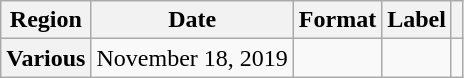<table class="wikitable plainrowheaders">
<tr>
<th scope="col">Region</th>
<th scope="col">Date</th>
<th scope="col">Format</th>
<th scope="col">Label</th>
<th scope="col"></th>
</tr>
<tr>
<th scope="row">Various</th>
<td>November 18, 2019</td>
<td></td>
<td scope="row"></td>
<td align="center"></td>
</tr>
</table>
